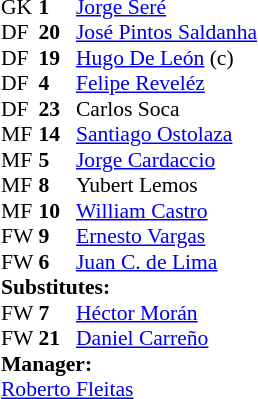<table style="font-size:90%; margin:0.2em auto;" cellspacing="0" cellpadding="0">
<tr>
<th width="25"></th>
<th width="25"></th>
</tr>
<tr>
<td>GK</td>
<td><strong>1</strong></td>
<td> <a href='#'>Jorge Seré</a></td>
</tr>
<tr>
<td>DF</td>
<td><strong>20</strong></td>
<td> <a href='#'>José Pintos Saldanha</a></td>
</tr>
<tr>
<td>DF</td>
<td><strong>19</strong></td>
<td> <a href='#'>Hugo De León</a> (c)</td>
</tr>
<tr>
<td>DF</td>
<td><strong>4</strong></td>
<td> <a href='#'>Felipe Reveléz</a></td>
</tr>
<tr>
<td>DF</td>
<td><strong>23</strong></td>
<td> Carlos Soca</td>
</tr>
<tr>
<td>MF</td>
<td><strong>14</strong></td>
<td> <a href='#'>Santiago Ostolaza</a></td>
</tr>
<tr>
<td>MF</td>
<td><strong>5</strong></td>
<td> <a href='#'>Jorge Cardaccio</a></td>
</tr>
<tr>
<td>MF</td>
<td><strong>8</strong></td>
<td> Yubert Lemos</td>
</tr>
<tr>
<td>MF</td>
<td><strong>10</strong></td>
<td> <a href='#'>William Castro</a></td>
<td></td>
<td></td>
</tr>
<tr>
<td>FW</td>
<td><strong>9</strong></td>
<td> <a href='#'>Ernesto Vargas</a></td>
<td></td>
<td></td>
</tr>
<tr>
<td>FW</td>
<td><strong>6</strong></td>
<td> <a href='#'>Juan C. de Lima</a></td>
</tr>
<tr>
<td colspan=3><strong>Substitutes:</strong></td>
</tr>
<tr>
<td>FW</td>
<td><strong>7</strong></td>
<td> <a href='#'>Héctor Morán</a></td>
<td></td>
<td> </td>
</tr>
<tr>
<td>FW</td>
<td><strong>21</strong></td>
<td> <a href='#'>Daniel Carreño</a></td>
<td></td>
<td></td>
</tr>
<tr>
<td colspan=3><strong>Manager:</strong></td>
</tr>
<tr>
<td colspan=4> <a href='#'>Roberto Fleitas</a></td>
</tr>
</table>
